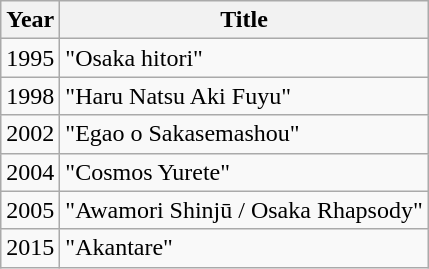<table class="wikitable">
<tr>
<th>Year</th>
<th>Title</th>
</tr>
<tr>
<td>1995</td>
<td>"Osaka hitori"</td>
</tr>
<tr>
<td>1998</td>
<td>"Haru Natsu Aki Fuyu"</td>
</tr>
<tr>
<td>2002</td>
<td>"Egao o Sakasemashou"</td>
</tr>
<tr>
<td>2004</td>
<td>"Cosmos Yurete"</td>
</tr>
<tr>
<td>2005</td>
<td>"Awamori Shinjū / Osaka Rhapsody"</td>
</tr>
<tr>
<td>2015</td>
<td>"Akantare"</td>
</tr>
</table>
